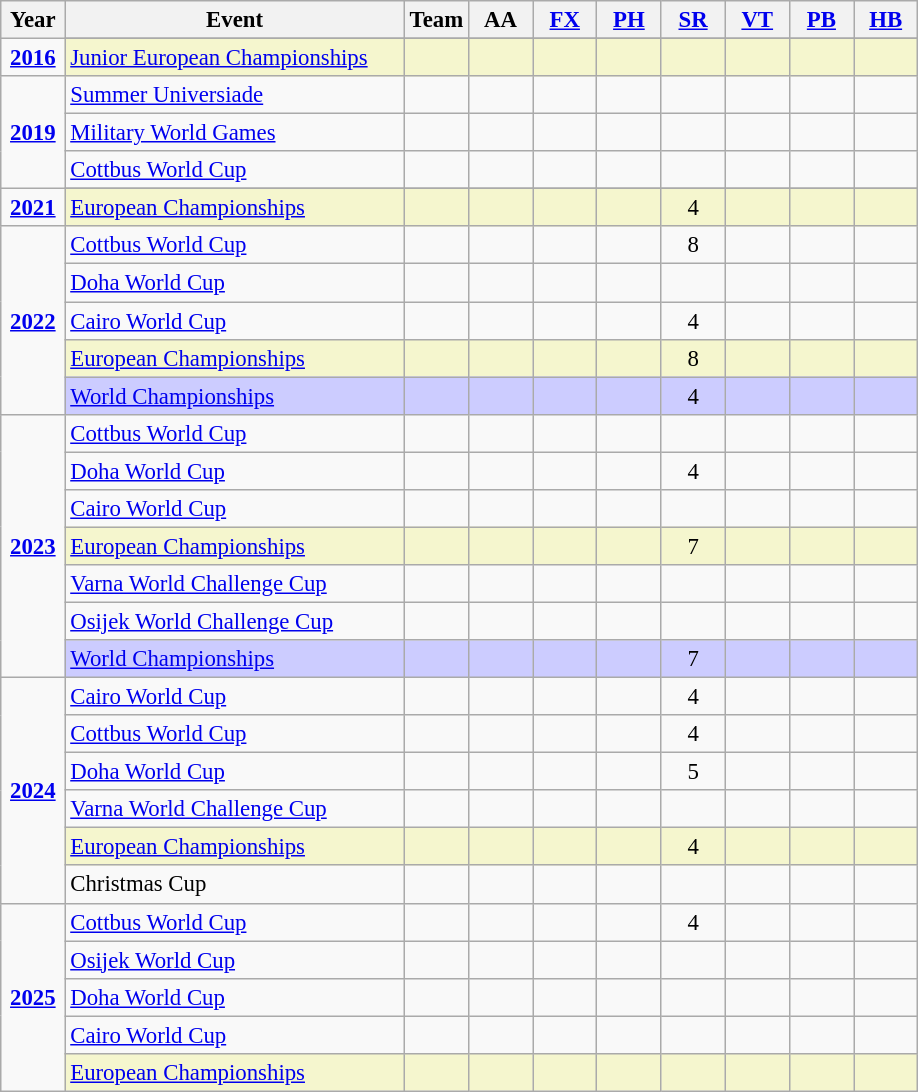<table class="wikitable sortable" style="text-align:center; font-size:95%;">
<tr>
<th width=7% class=unsortable>Year</th>
<th width=37% class=unsortable>Event</th>
<th width=7% class=unsortable>Team</th>
<th width=7% class=unsortable>AA</th>
<th width=7% class=unsortable><a href='#'>FX</a></th>
<th width=7% class=unsortable><a href='#'>PH</a></th>
<th width=7% class=unsortable><a href='#'>SR</a></th>
<th width=7% class=unsortable><a href='#'>VT</a></th>
<th width=7% class=unsortable><a href='#'>PB</a></th>
<th width=7% class=unsortable><a href='#'>HB</a></th>
</tr>
<tr>
<td rowspan="2"><strong><a href='#'>2016</a></strong></td>
</tr>
<tr bgcolor=#F5F6CE>
<td align=left><a href='#'>Junior European Championships</a></td>
<td></td>
<td></td>
<td></td>
<td></td>
<td></td>
<td></td>
<td></td>
<td></td>
</tr>
<tr>
<td rowspan="3"><strong><a href='#'>2019</a></strong></td>
<td align=left><a href='#'>Summer Universiade</a></td>
<td></td>
<td></td>
<td></td>
<td></td>
<td></td>
<td></td>
<td></td>
<td></td>
</tr>
<tr>
<td align=left><a href='#'>Military World Games</a></td>
<td></td>
<td></td>
<td></td>
<td></td>
<td></td>
<td></td>
<td></td>
<td></td>
</tr>
<tr>
<td align=left><a href='#'>Cottbus World Cup</a></td>
<td></td>
<td></td>
<td></td>
<td></td>
<td></td>
<td></td>
<td></td>
<td></td>
</tr>
<tr>
<td rowspan="2"><strong><a href='#'>2021</a></strong></td>
</tr>
<tr bgcolor=#F5F6CE>
<td align=left><a href='#'>European Championships</a></td>
<td></td>
<td></td>
<td></td>
<td></td>
<td>4</td>
<td></td>
<td></td>
<td></td>
</tr>
<tr>
<td rowspan="5"><strong><a href='#'>2022</a></strong></td>
<td align=left><a href='#'>Cottbus World Cup</a></td>
<td></td>
<td></td>
<td></td>
<td></td>
<td>8</td>
<td></td>
<td></td>
<td></td>
</tr>
<tr>
<td align=left><a href='#'>Doha World Cup</a></td>
<td></td>
<td></td>
<td></td>
<td></td>
<td></td>
<td></td>
<td></td>
<td></td>
</tr>
<tr>
<td align=left><a href='#'>Cairo World Cup</a></td>
<td></td>
<td></td>
<td></td>
<td></td>
<td>4</td>
<td></td>
<td></td>
<td></td>
</tr>
<tr bgcolor=#F5F6CE>
<td align=left><a href='#'>European Championships</a></td>
<td></td>
<td></td>
<td></td>
<td></td>
<td>8</td>
<td></td>
<td></td>
<td></td>
</tr>
<tr bgcolor=#CCCCFF>
<td align=left><a href='#'>World Championships</a></td>
<td></td>
<td></td>
<td></td>
<td></td>
<td>4</td>
<td></td>
<td></td>
<td></td>
</tr>
<tr>
<td rowspan="7"><strong><a href='#'>2023</a></strong></td>
<td align=left><a href='#'>Cottbus World Cup</a></td>
<td></td>
<td></td>
<td></td>
<td></td>
<td></td>
<td></td>
<td></td>
<td></td>
</tr>
<tr>
<td align=left><a href='#'>Doha World Cup</a></td>
<td></td>
<td></td>
<td></td>
<td></td>
<td>4</td>
<td></td>
<td></td>
<td></td>
</tr>
<tr>
<td align=left><a href='#'>Cairo World Cup</a></td>
<td></td>
<td></td>
<td></td>
<td></td>
<td></td>
<td></td>
<td></td>
<td></td>
</tr>
<tr bgcolor=#F5F6CE>
<td align=left><a href='#'>European Championships</a></td>
<td></td>
<td></td>
<td></td>
<td></td>
<td>7</td>
<td></td>
<td></td>
<td></td>
</tr>
<tr>
<td align=left><a href='#'>Varna World Challenge Cup</a></td>
<td></td>
<td></td>
<td></td>
<td></td>
<td></td>
<td></td>
<td></td>
<td></td>
</tr>
<tr>
<td align=left><a href='#'>Osijek World Challenge Cup</a></td>
<td></td>
<td></td>
<td></td>
<td></td>
<td></td>
<td></td>
<td></td>
<td></td>
</tr>
<tr bgcolor=#CCCCFF>
<td align=left><a href='#'>World Championships</a></td>
<td></td>
<td></td>
<td></td>
<td></td>
<td>7</td>
<td></td>
<td></td>
<td></td>
</tr>
<tr>
<td rowspan="6"><strong><a href='#'>2024</a></strong></td>
<td align=left><a href='#'>Cairo World Cup</a></td>
<td></td>
<td></td>
<td></td>
<td></td>
<td>4</td>
<td></td>
<td></td>
<td></td>
</tr>
<tr>
<td align=left><a href='#'>Cottbus World Cup</a></td>
<td></td>
<td></td>
<td></td>
<td></td>
<td>4</td>
<td></td>
<td></td>
<td></td>
</tr>
<tr>
<td align=left><a href='#'>Doha World Cup</a></td>
<td></td>
<td></td>
<td></td>
<td></td>
<td>5</td>
<td></td>
<td></td>
<td></td>
</tr>
<tr>
<td align=left><a href='#'>Varna World Challenge Cup</a></td>
<td></td>
<td></td>
<td></td>
<td></td>
<td></td>
<td></td>
<td></td>
<td></td>
</tr>
<tr bgcolor=#F5F6CE>
<td align=left><a href='#'>European Championships</a></td>
<td></td>
<td></td>
<td></td>
<td></td>
<td>4</td>
<td></td>
<td></td>
<td></td>
</tr>
<tr>
<td align=left>Christmas Cup</td>
<td></td>
<td></td>
<td></td>
<td></td>
<td></td>
<td></td>
<td></td>
<td></td>
</tr>
<tr>
<td rowspan="5"><strong><a href='#'>2025</a></strong></td>
<td align=left><a href='#'>Cottbus World Cup</a></td>
<td></td>
<td></td>
<td></td>
<td></td>
<td>4</td>
<td></td>
<td></td>
<td></td>
</tr>
<tr>
<td align=left><a href='#'>Osijek World Cup</a></td>
<td></td>
<td></td>
<td></td>
<td></td>
<td></td>
<td></td>
<td></td>
<td></td>
</tr>
<tr>
<td align=left><a href='#'>Doha World Cup</a></td>
<td></td>
<td></td>
<td></td>
<td></td>
<td></td>
<td></td>
<td></td>
<td></td>
</tr>
<tr>
<td align=left><a href='#'>Cairo World Cup</a></td>
<td></td>
<td></td>
<td></td>
<td></td>
<td></td>
<td></td>
<td></td>
<td></td>
</tr>
<tr bgcolor=#F5F6CE>
<td align=left><a href='#'>European Championships</a></td>
<td></td>
<td></td>
<td></td>
<td></td>
<td></td>
<td></td>
<td></td>
<td></td>
</tr>
</table>
